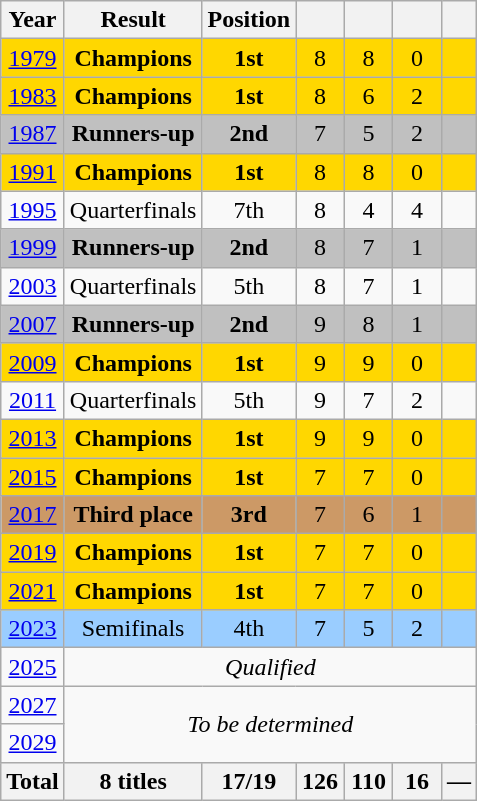<table class="wikitable" style="text-align: center;">
<tr>
<th>Year</th>
<th>Result</th>
<th>Position</th>
<th width=25></th>
<th width=25></th>
<th width=25></th>
<th></th>
</tr>
<tr style="background:gold;">
<td> <a href='#'>1979</a></td>
<td><strong>Champions</strong></td>
<td><strong>1st</strong></td>
<td>8</td>
<td>8</td>
<td>0</td>
<td></td>
</tr>
<tr style="background:gold;">
<td> <a href='#'>1983</a></td>
<td><strong>Champions</strong></td>
<td><strong>1st</strong></td>
<td>8</td>
<td>6</td>
<td>2</td>
<td></td>
</tr>
<tr style="background:silver;">
<td> <a href='#'>1987</a></td>
<td><strong>Runners-up</strong></td>
<td><strong>2nd</strong></td>
<td>7</td>
<td>5</td>
<td>2</td>
<td></td>
</tr>
<tr style="background:gold;">
<td> <a href='#'>1991</a></td>
<td><strong>Champions</strong></td>
<td><strong>1st</strong></td>
<td>8</td>
<td>8</td>
<td>0</td>
<td></td>
</tr>
<tr>
<td> <a href='#'>1995</a></td>
<td>Quarterfinals</td>
<td>7th</td>
<td>8</td>
<td>4</td>
<td>4</td>
<td></td>
</tr>
<tr style="background:silver;">
<td> <a href='#'>1999</a></td>
<td><strong>Runners-up</strong></td>
<td><strong>2nd</strong></td>
<td>8</td>
<td>7</td>
<td>1</td>
<td></td>
</tr>
<tr>
<td> <a href='#'>2003</a></td>
<td>Quarterfinals</td>
<td>5th</td>
<td>8</td>
<td>7</td>
<td>1</td>
<td></td>
</tr>
<tr style="background:silver;">
<td> <a href='#'>2007</a></td>
<td><strong>Runners-up</strong></td>
<td><strong>2nd</strong></td>
<td>9</td>
<td>8</td>
<td>1</td>
<td></td>
</tr>
<tr style="background:gold;">
<td> <a href='#'>2009</a></td>
<td><strong>Champions</strong></td>
<td><strong>1st</strong></td>
<td>9</td>
<td>9</td>
<td>0</td>
<td></td>
</tr>
<tr>
<td> <a href='#'>2011</a></td>
<td>Quarterfinals</td>
<td>5th</td>
<td>9</td>
<td>7</td>
<td>2</td>
<td></td>
</tr>
<tr style="background:gold;">
<td> <a href='#'>2013</a></td>
<td><strong>Champions</strong></td>
<td><strong>1st</strong></td>
<td>9</td>
<td>9</td>
<td>0</td>
<td></td>
</tr>
<tr style="background:gold;">
<td> <a href='#'>2015</a></td>
<td><strong>Champions</strong></td>
<td><strong>1st</strong></td>
<td>7</td>
<td>7</td>
<td>0</td>
<td></td>
</tr>
<tr style="background:#c96;">
<td> <a href='#'>2017</a></td>
<td><strong>Third place</strong></td>
<td><strong>3rd</strong></td>
<td>7</td>
<td>6</td>
<td>1</td>
<td></td>
</tr>
<tr style="background:gold;">
<td> <a href='#'>2019</a></td>
<td><strong>Champions</strong></td>
<td><strong>1st</strong></td>
<td>7</td>
<td>7</td>
<td>0</td>
<td></td>
</tr>
<tr style="background:gold;">
<td> <a href='#'>2021</a></td>
<td><strong>Champions</strong></td>
<td><strong>1st</strong></td>
<td>7</td>
<td>7</td>
<td>0</td>
<td></td>
</tr>
<tr style="background:#9acdff;">
<td> <a href='#'>2023</a></td>
<td>Semifinals</td>
<td>4th</td>
<td>7</td>
<td>5</td>
<td>2</td>
<td></td>
</tr>
<tr>
<td> <a href='#'>2025</a></td>
<td colspan=6><em>Qualified</em></td>
</tr>
<tr>
<td> <a href='#'>2027</a></td>
<td colspan=6 rowspan=2><em>To be determined</em></td>
</tr>
<tr>
<td> <a href='#'>2029</a></td>
</tr>
<tr>
<th>Total</th>
<th>8 titles</th>
<th>17/19</th>
<th>126</th>
<th>110</th>
<th>16</th>
<th>—</th>
</tr>
</table>
